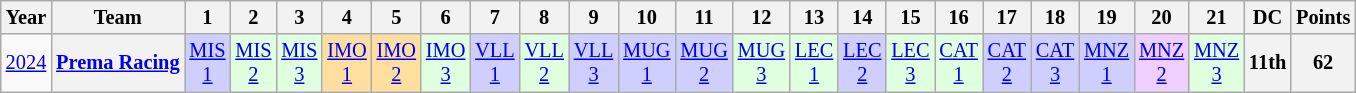<table class="wikitable" style="text-align:center; font-size:85%">
<tr>
<th>Year</th>
<th>Team</th>
<th>1</th>
<th>2</th>
<th>3</th>
<th>4</th>
<th>5</th>
<th>6</th>
<th>7</th>
<th>8</th>
<th>9</th>
<th>10</th>
<th>11</th>
<th>12</th>
<th>13</th>
<th>14</th>
<th>15</th>
<th>16</th>
<th>17</th>
<th>18</th>
<th>19</th>
<th>20</th>
<th>21</th>
<th>DC</th>
<th>Points</th>
</tr>
<tr>
<td><a href='#'>2024</a></td>
<th nowrap><a href='#'>Prema Racing</a></th>
<td style="background:#CFCFFF"><a href='#'>MIS<br>1</a><br></td>
<td style="background:#DFFFDF"><a href='#'>MIS<br>2</a><br></td>
<td style="background:#DFFFDF"><a href='#'>MIS<br>3</a><br></td>
<td style="background:#FFDF9F"><a href='#'>IMO<br>1</a><br></td>
<td style="background:#FFDF9F"><a href='#'>IMO<br>2</a><br></td>
<td style="background:#DFFFDF"><a href='#'>IMO<br>3</a><br></td>
<td style="background:#CFCFFF"><a href='#'>VLL<br>1</a><br></td>
<td style="background:#DFFFDF"><a href='#'>VLL<br>2</a><br></td>
<td style="background:#CFCFFF"><a href='#'>VLL<br>3</a><br></td>
<td style="background:#CFCFFF"><a href='#'>MUG<br>1</a><br></td>
<td style="background:#CFCFFF"><a href='#'>MUG<br>2</a><br></td>
<td style="background:#DFFFDF"><a href='#'>MUG<br>3</a><br></td>
<td style="background:#DFFFDF"><a href='#'>LEC<br>1</a><br></td>
<td style="background:#CFCFFF"><a href='#'>LEC<br>2</a><br></td>
<td style="background:#DFFFDF"><a href='#'>LEC<br>3</a><br></td>
<td style="background:#DFFFDF"><a href='#'>CAT<br>1</a><br></td>
<td style="background:#CFCFFF"><a href='#'>CAT<br>2</a><br></td>
<td style="background:#CFCFFF"><a href='#'>CAT<br>3</a><br></td>
<td style="background:#CFCFFF"><a href='#'>MNZ<br>1</a><br></td>
<td style="background:#EFCFFF"><a href='#'>MNZ<br>2</a><br></td>
<td style="background:#DFFFDF"><a href='#'>MNZ<br>3</a><br></td>
<th style="background:#">11th</th>
<th style="background:#">62</th>
</tr>
</table>
